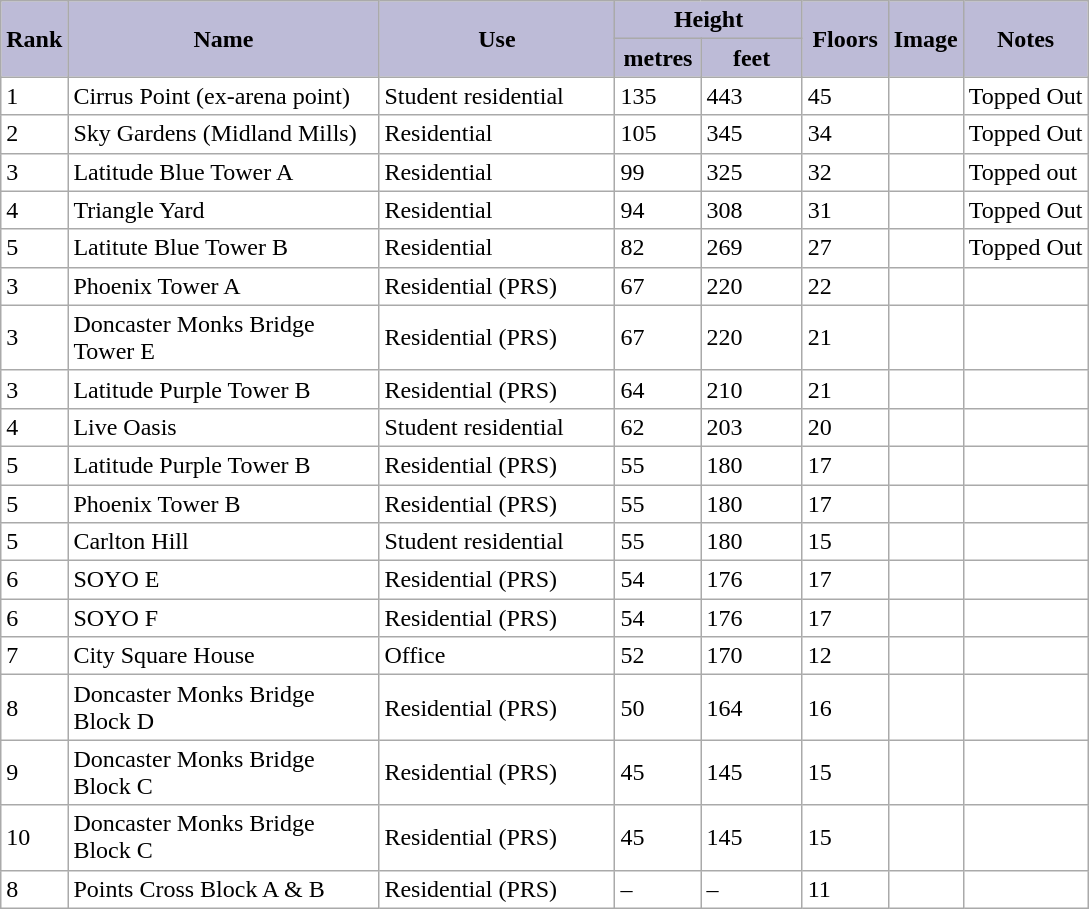<table class="wikitable" border="0" style="border: 1px solid #999; background-color:white">
<tr bgcolor="#bdbbd7">
<td rowspan=2><span><strong>Rank</strong></span></td>
<td rowspan=2 align="center" style="width:200px"><span><strong>Name</strong></span></td>
<td rowspan=2 align="center" width="150"><span><strong>Use</strong></span></td>
<td colspan=2 align="center"><span><strong>Height</strong></span></td>
<td style="width:50px" rowspan=2 align="center"><span><strong>Floors</strong></span></td>
<td rowspan=2 align="center"><span><strong>Image</strong></span></td>
<td rowspan=2 align="center"><span><strong>Notes</strong></span></td>
</tr>
<tr bgcolor="#bdbbd7">
<td style="width:50px" align="center"><span><strong>metres</strong></span></td>
<td style="width:60px" align="center"><span><strong>feet</strong></span></td>
</tr>
<tr>
<td>1</td>
<td>Cirrus Point (ex-arena point)</td>
<td>Student residential</td>
<td>135</td>
<td>443</td>
<td>45</td>
<td></td>
<td>Topped Out</td>
</tr>
<tr>
<td>2</td>
<td>Sky Gardens (Midland Mills)</td>
<td>Residential</td>
<td>105</td>
<td>345</td>
<td>34</td>
<td></td>
<td>Topped Out</td>
</tr>
<tr>
<td>3</td>
<td>Latitude Blue Tower A</td>
<td>Residential</td>
<td>99</td>
<td>325</td>
<td>32</td>
<td></td>
<td>Topped out</td>
</tr>
<tr>
<td>4</td>
<td>Triangle Yard</td>
<td>Residential</td>
<td>94</td>
<td>308</td>
<td>31</td>
<td></td>
<td>Topped Out</td>
</tr>
<tr>
<td>5</td>
<td>Latitute Blue Tower B</td>
<td>Residential</td>
<td>82</td>
<td>269</td>
<td>27</td>
<td></td>
<td>Topped Out</td>
</tr>
<tr>
<td>3</td>
<td>Phoenix Tower A</td>
<td>Residential (PRS)</td>
<td>67</td>
<td>220</td>
<td>22</td>
<td></td>
<td></td>
</tr>
<tr>
<td>3</td>
<td>Doncaster Monks Bridge Tower E</td>
<td>Residential (PRS)</td>
<td>67</td>
<td>220</td>
<td>21</td>
<td></td>
<td></td>
</tr>
<tr>
<td>3</td>
<td>Latitude Purple Tower B</td>
<td>Residential (PRS)</td>
<td>64</td>
<td>210</td>
<td>21</td>
<td></td>
<td></td>
</tr>
<tr>
<td>4</td>
<td>Live Oasis</td>
<td>Student residential</td>
<td>62</td>
<td>203</td>
<td>20</td>
<td></td>
<td></td>
</tr>
<tr>
<td>5</td>
<td>Latitude Purple Tower B</td>
<td>Residential (PRS)</td>
<td>55</td>
<td>180</td>
<td>17</td>
<td></td>
<td></td>
</tr>
<tr>
<td>5</td>
<td>Phoenix Tower B</td>
<td>Residential (PRS)</td>
<td>55</td>
<td>180</td>
<td>17</td>
<td></td>
<td></td>
</tr>
<tr>
<td>5</td>
<td>Carlton Hill</td>
<td>Student residential</td>
<td>55</td>
<td>180</td>
<td>15</td>
<td></td>
<td></td>
</tr>
<tr>
<td>6</td>
<td>SOYO E</td>
<td>Residential (PRS)</td>
<td>54</td>
<td>176</td>
<td>17</td>
<td></td>
<td></td>
</tr>
<tr>
<td>6</td>
<td>SOYO F</td>
<td>Residential (PRS)</td>
<td>54</td>
<td>176</td>
<td>17</td>
<td></td>
<td></td>
</tr>
<tr>
<td>7</td>
<td>City Square House</td>
<td>Office</td>
<td>52</td>
<td>170</td>
<td>12</td>
<td></td>
<td></td>
</tr>
<tr>
<td>8</td>
<td>Doncaster Monks Bridge Block D</td>
<td>Residential (PRS)</td>
<td>50</td>
<td>164</td>
<td>16</td>
<td></td>
<td></td>
</tr>
<tr>
<td>9</td>
<td>Doncaster Monks Bridge Block C</td>
<td>Residential (PRS)</td>
<td>45</td>
<td>145</td>
<td>15</td>
<td></td>
<td></td>
</tr>
<tr>
<td>10</td>
<td>Doncaster Monks Bridge Block C</td>
<td>Residential (PRS)</td>
<td>45</td>
<td>145</td>
<td>15</td>
<td></td>
<td></td>
</tr>
<tr>
<td>8</td>
<td>Points Cross Block A & B</td>
<td>Residential (PRS)</td>
<td>–</td>
<td>–</td>
<td>11</td>
<td></td>
<td></td>
</tr>
</table>
